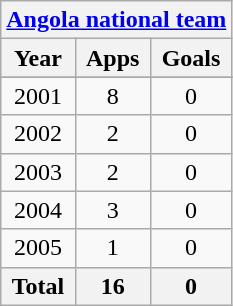<table class="wikitable" style="text-align:center">
<tr>
<th colspan=3><a href='#'>Angola national team</a></th>
</tr>
<tr>
<th>Year</th>
<th>Apps</th>
<th>Goals</th>
</tr>
<tr>
</tr>
<tr>
<td>2001</td>
<td>8</td>
<td>0</td>
</tr>
<tr>
<td>2002</td>
<td>2</td>
<td>0</td>
</tr>
<tr>
<td>2003</td>
<td>2</td>
<td>0</td>
</tr>
<tr>
<td>2004</td>
<td>3</td>
<td>0</td>
</tr>
<tr>
<td>2005</td>
<td>1</td>
<td>0</td>
</tr>
<tr>
<th>Total</th>
<th>16</th>
<th>0</th>
</tr>
</table>
